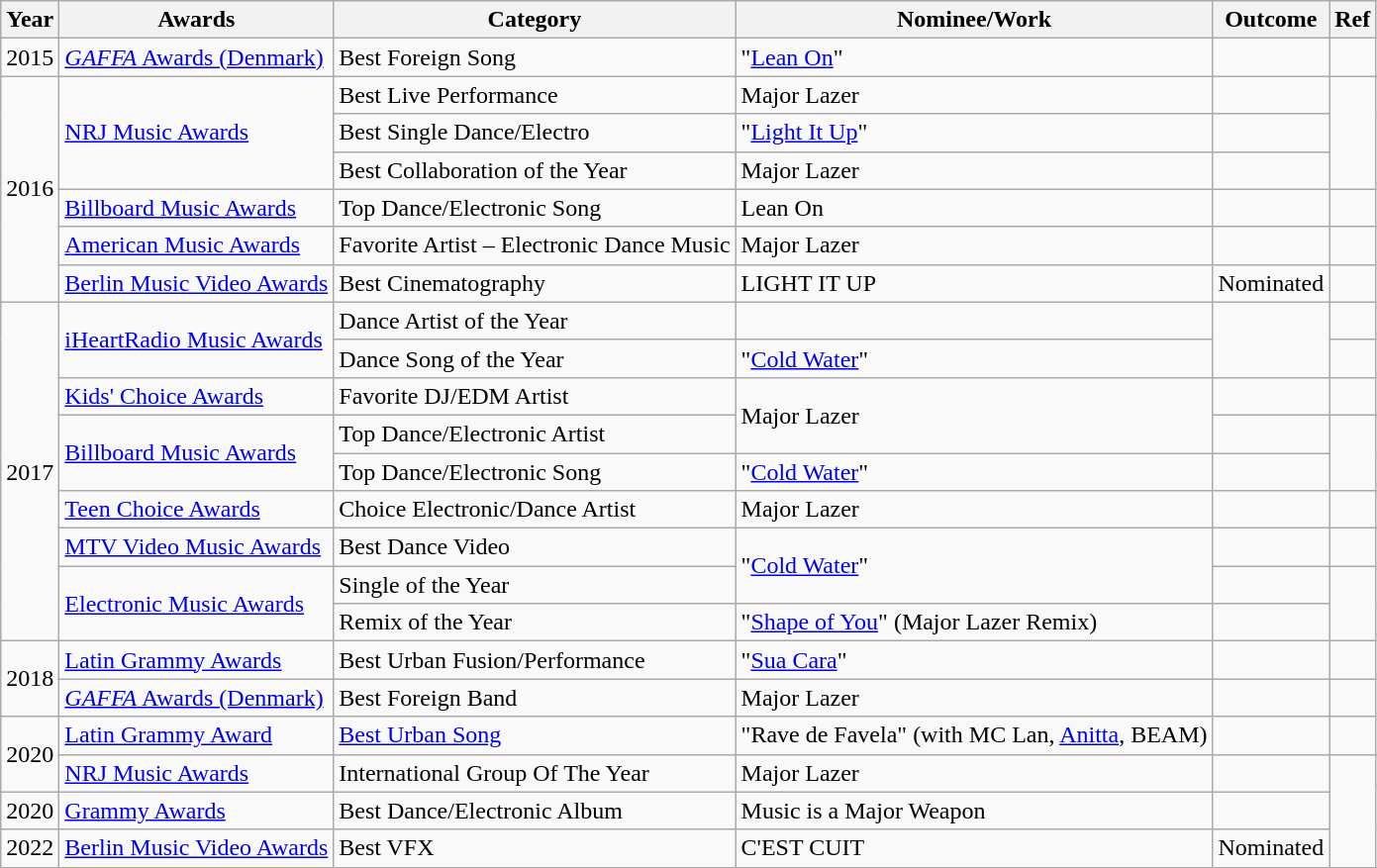<table class="wikitable sortable">
<tr>
<th>Year</th>
<th>Awards</th>
<th>Category</th>
<th>Nominee/Work</th>
<th>Outcome</th>
<th>Ref</th>
</tr>
<tr>
<td>2015</td>
<td><a href='#'><em>GAFFA</em> Awards (Denmark)</a></td>
<td>Best Foreign Song</td>
<td>"<a href='#'>Lean On</a>"</td>
<td></td>
<td></td>
</tr>
<tr>
<td rowspan="6">2016</td>
<td rowspan="3"><a href='#'>NRJ Music Awards</a></td>
<td>Best Live Performance</td>
<td>Major Lazer</td>
<td></td>
<td rowspan="3"></td>
</tr>
<tr>
<td>Best Single Dance/Electro</td>
<td>"<a href='#'>Light It Up</a>"</td>
<td></td>
</tr>
<tr>
<td>Best Collaboration of the Year</td>
<td>Major Lazer</td>
<td></td>
</tr>
<tr>
<td><a href='#'>Billboard Music Awards</a></td>
<td>Top Dance/Electronic Song</td>
<td>Lean On</td>
<td></td>
<td></td>
</tr>
<tr>
<td><a href='#'>American Music Awards</a></td>
<td>Favorite Artist – Electronic Dance Music</td>
<td>Major Lazer</td>
<td></td>
<td></td>
</tr>
<tr>
<td><a href='#'>Berlin Music Video Awards</a></td>
<td>Best Cinematography</td>
<td>LIGHT IT UP</td>
<td>Nominated</td>
<td></td>
</tr>
<tr>
<td rowspan="9">2017</td>
<td rowspan="2"><a href='#'>iHeartRadio Music Awards</a></td>
<td>Dance Artist of the Year</td>
<td Major Lazer></td>
<td rowspan="2"></td>
</tr>
<tr>
<td>Dance Song of the Year</td>
<td>"<a href='#'>Cold Water</a>"</td>
<td></td>
</tr>
<tr>
<td><a href='#'>Kids' Choice Awards</a></td>
<td>Favorite DJ/EDM Artist</td>
<td rowspan="2">Major Lazer</td>
<td></td>
<td></td>
</tr>
<tr>
<td rowspan=2><a href='#'>Billboard Music Awards</a></td>
<td>Top Dance/Electronic Artist</td>
<td></td>
<td rowspan=2></td>
</tr>
<tr>
<td>Top Dance/Electronic Song</td>
<td>"<a href='#'>Cold Water</a>"</td>
<td></td>
</tr>
<tr>
<td><a href='#'>Teen Choice Awards</a></td>
<td>Choice Electronic/Dance Artist</td>
<td>Major Lazer</td>
<td></td>
<td></td>
</tr>
<tr>
<td><a href='#'>MTV Video Music Awards</a></td>
<td>Best Dance Video</td>
<td rowspan="2">"<a href='#'>Cold Water</a>"</td>
<td></td>
<td></td>
</tr>
<tr>
<td rowspan="2"><a href='#'>Electronic Music Awards</a></td>
<td>Single of the Year</td>
<td></td>
<td rowspan="2"></td>
</tr>
<tr>
<td>Remix of the Year</td>
<td>"<a href='#'>Shape of You</a>" (Major Lazer Remix)</td>
<td></td>
</tr>
<tr>
<td rowspan="2">2018</td>
<td><a href='#'>Latin Grammy Awards</a></td>
<td>Best Urban Fusion/Performance</td>
<td>"<a href='#'>Sua Cara</a>"</td>
<td></td>
<td></td>
</tr>
<tr>
<td><a href='#'><em>GAFFA</em> Awards (Denmark)</a></td>
<td>Best Foreign Band</td>
<td>Major Lazer</td>
<td></td>
<td></td>
</tr>
<tr>
<td rowspan="2">2020</td>
<td><a href='#'>Latin Grammy Award</a></td>
<td><a href='#'>Best Urban Song</a></td>
<td>"Rave de Favela" (with MC Lan, <a href='#'>Anitta</a>, BEAM)</td>
<td></td>
<td></td>
</tr>
<tr>
<td><a href='#'>NRJ Music Awards</a></td>
<td>International Group Of The Year</td>
<td>Major Lazer</td>
<td></td>
</tr>
<tr>
<td>2020</td>
<td><a href='#'>Grammy Awards</a></td>
<td>Best Dance/Electronic Album</td>
<td>Music is a Major Weapon</td>
<td></td>
</tr>
<tr>
<td>2022</td>
<td><a href='#'>Berlin Music Video Awards</a></td>
<td>Best VFX</td>
<td>C'EST CUIT</td>
<td>Nominated</td>
</tr>
</table>
